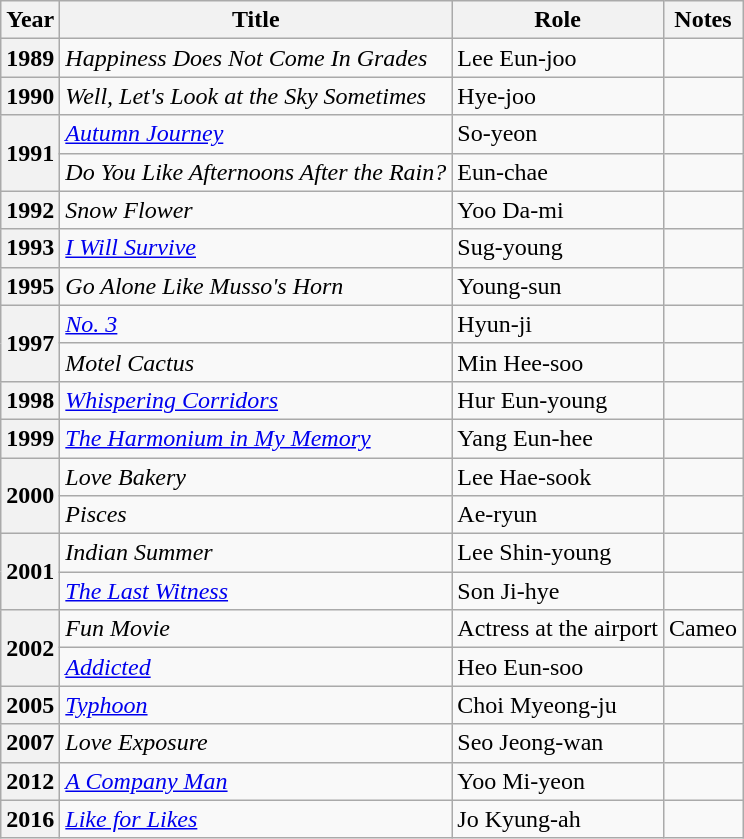<table class="wikitable plainrowheaders sortable">
<tr>
<th scope="col">Year</th>
<th scope="col">Title</th>
<th scope="col">Role</th>
<th scope="col" class="unsortable">Notes</th>
</tr>
<tr>
<th scope="row">1989</th>
<td><em>Happiness Does Not Come In Grades</em></td>
<td>Lee Eun-joo</td>
<td style="text-align:center"></td>
</tr>
<tr>
<th scope="row">1990</th>
<td><em>Well, Let's Look at the Sky Sometimes</em></td>
<td>Hye-joo</td>
<td style="text-align:center"></td>
</tr>
<tr>
<th scope="row" rowspan="2">1991</th>
<td><em><a href='#'>Autumn Journey</a></em></td>
<td>So-yeon</td>
<td style="text-align:center"></td>
</tr>
<tr>
<td><em>Do You Like Afternoons After the Rain?</em></td>
<td>Eun-chae</td>
<td style="text-align:center"></td>
</tr>
<tr>
<th scope="row">1992</th>
<td><em>Snow Flower</em></td>
<td>Yoo Da-mi</td>
<td style="text-align:center"></td>
</tr>
<tr>
<th scope="row">1993</th>
<td><em><a href='#'>I Will Survive</a></em></td>
<td>Sug-young</td>
<td style="text-align:center"></td>
</tr>
<tr>
<th scope="row">1995</th>
<td><em>Go Alone Like Musso's Horn</em></td>
<td>Young-sun</td>
<td style="text-align:center"></td>
</tr>
<tr>
<th scope="row" rowspan="2">1997</th>
<td><em><a href='#'>No. 3</a></em></td>
<td>Hyun-ji</td>
<td style="text-align:center"></td>
</tr>
<tr>
<td><em>Motel Cactus</em></td>
<td>Min Hee-soo</td>
<td style="text-align:center"></td>
</tr>
<tr>
<th scope="row">1998</th>
<td><em><a href='#'>Whispering Corridors</a></em></td>
<td>Hur Eun-young</td>
<td style="text-align:center"></td>
</tr>
<tr>
<th scope="row">1999</th>
<td><em><a href='#'>The Harmonium in My Memory</a></em></td>
<td>Yang Eun-hee</td>
<td style="text-align:center"></td>
</tr>
<tr>
<th scope="row" rowspan="2">2000</th>
<td><em>Love Bakery</em></td>
<td>Lee Hae-sook</td>
<td style="text-align:center"></td>
</tr>
<tr>
<td><em>Pisces</em></td>
<td>Ae-ryun</td>
<td style="text-align:center"></td>
</tr>
<tr>
<th scope="row" rowspan="2">2001</th>
<td><em>Indian Summer</em></td>
<td>Lee Shin-young</td>
<td style="text-align:center"></td>
</tr>
<tr>
<td><em><a href='#'>The Last Witness</a></em></td>
<td>Son Ji-hye</td>
<td style="text-align:center"></td>
</tr>
<tr>
<th scope="row" rowspan="2">2002</th>
<td><em>Fun Movie</em></td>
<td>Actress at the airport</td>
<td>Cameo</td>
</tr>
<tr>
<td><em><a href='#'>Addicted</a></em></td>
<td>Heo Eun-soo</td>
<td style="text-align:center"></td>
</tr>
<tr>
<th scope="row">2005</th>
<td><em><a href='#'>Typhoon</a></em></td>
<td>Choi Myeong-ju</td>
<td style="text-align:center"></td>
</tr>
<tr>
<th scope="row">2007</th>
<td><em>Love Exposure</em></td>
<td>Seo Jeong-wan</td>
<td style="text-align:center"></td>
</tr>
<tr>
<th scope="row">2012</th>
<td><em><a href='#'>A Company Man</a></em></td>
<td>Yoo Mi-yeon</td>
<td style="text-align:center"></td>
</tr>
<tr>
<th scope="row">2016</th>
<td><em><a href='#'>Like for Likes</a></em></td>
<td>Jo Kyung-ah</td>
<td style="text-align:center"></td>
</tr>
</table>
